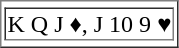<table border="1" | thumb "centre" |>
<tr ---->
</tr>
<tr ---->
<td>K Q J <span>♦</span>, J 10 9 <span>♥</span></td>
</tr>
<tr ---->
</tr>
</table>
